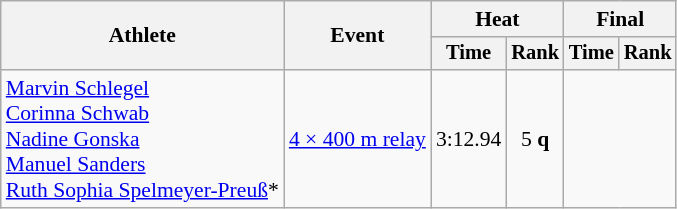<table class=wikitable style="font-size:90%; text-align:center">
<tr>
<th rowspan=2>Athlete</th>
<th rowspan=2>Event</th>
<th colspan=2>Heat</th>
<th colspan=2>Final</th>
</tr>
<tr style=font-size:95%>
<th>Time</th>
<th>Rank</th>
<th>Time</th>
<th>Rank</th>
</tr>
<tr>
<td align=left><a href='#'>Marvin Schlegel</a><br><a href='#'>Corinna Schwab</a><br><a href='#'>Nadine Gonska</a><br><a href='#'>Manuel Sanders</a><br><a href='#'>Ruth Sophia Spelmeyer-Preuß</a>*</td>
<td align=left><a href='#'>4 × 400 m relay</a></td>
<td>3:12.94 <strong></strong></td>
<td>5 <strong>q</strong></td>
<td colspan=2></td>
</tr>
</table>
